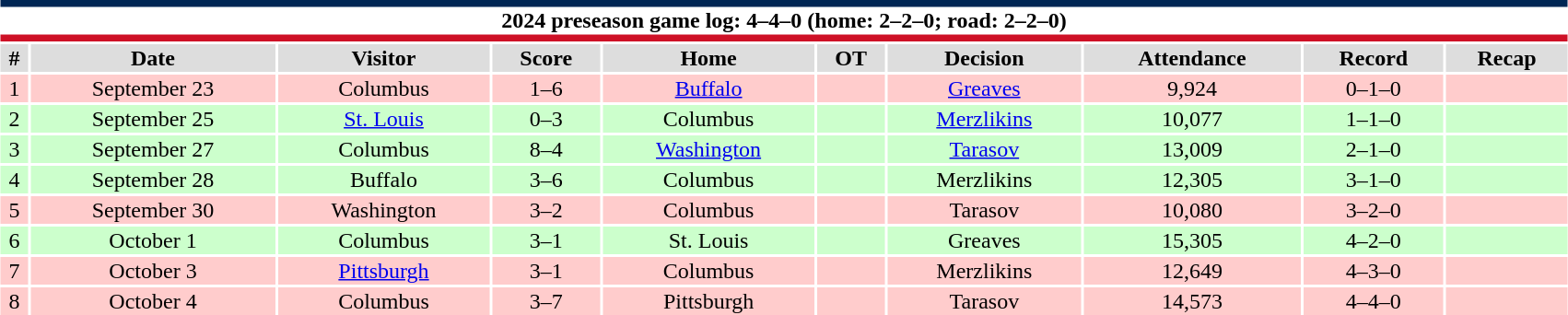<table class="toccolours collapsible collapsed" style="width:90%; clear:both; margin:1.5em auto; text-align:center;">
<tr>
<th colspan="10" style="background:#FFFFFF; border-top:#002654 5px solid; border-bottom:#CE1126 5px solid;">2024 preseason game log: 4–4–0 (home: 2–2–0; road: 2–2–0)</th>
</tr>
<tr style="background:#ddd;">
<th>#</th>
<th>Date</th>
<th>Visitor</th>
<th>Score</th>
<th>Home</th>
<th>OT</th>
<th>Decision</th>
<th>Attendance</th>
<th>Record</th>
<th>Recap</th>
</tr>
<tr style="background:#fcc;">
<td>1</td>
<td>September 23</td>
<td>Columbus</td>
<td>1–6</td>
<td><a href='#'>Buffalo</a></td>
<td></td>
<td><a href='#'>Greaves</a></td>
<td>9,924</td>
<td>0–1–0</td>
<td></td>
</tr>
<tr style="background:#cfc;">
<td>2</td>
<td>September 25</td>
<td><a href='#'>St. Louis</a></td>
<td>0–3</td>
<td>Columbus</td>
<td></td>
<td><a href='#'>Merzlikins</a></td>
<td>10,077</td>
<td>1–1–0</td>
<td></td>
</tr>
<tr style="background:#cfc;">
<td>3</td>
<td>September 27</td>
<td>Columbus</td>
<td>8–4</td>
<td><a href='#'>Washington</a></td>
<td></td>
<td><a href='#'>Tarasov</a></td>
<td>13,009</td>
<td>2–1–0</td>
<td></td>
</tr>
<tr style="background:#cfc;">
<td>4</td>
<td>September 28</td>
<td>Buffalo</td>
<td>3–6</td>
<td>Columbus</td>
<td></td>
<td>Merzlikins</td>
<td>12,305</td>
<td>3–1–0</td>
<td></td>
</tr>
<tr style="background:#fcc;">
<td>5</td>
<td>September 30</td>
<td>Washington</td>
<td>3–2</td>
<td>Columbus</td>
<td></td>
<td>Tarasov</td>
<td>10,080</td>
<td>3–2–0</td>
<td></td>
</tr>
<tr style="background:#cfc;">
<td>6</td>
<td>October 1</td>
<td>Columbus</td>
<td>3–1</td>
<td>St. Louis</td>
<td></td>
<td>Greaves</td>
<td>15,305</td>
<td>4–2–0</td>
<td></td>
</tr>
<tr style="background:#fcc;">
<td>7</td>
<td>October 3</td>
<td><a href='#'>Pittsburgh</a></td>
<td>3–1</td>
<td>Columbus</td>
<td></td>
<td>Merzlikins</td>
<td>12,649</td>
<td>4–3–0</td>
<td></td>
</tr>
<tr style="background:#fcc;">
<td>8</td>
<td>October 4</td>
<td>Columbus</td>
<td>3–7</td>
<td>Pittsburgh</td>
<td></td>
<td>Tarasov</td>
<td>14,573</td>
<td>4–4–0</td>
<td></td>
</tr>
<tr>
<td colspan="10" style="text-align:center;"></td>
</tr>
</table>
